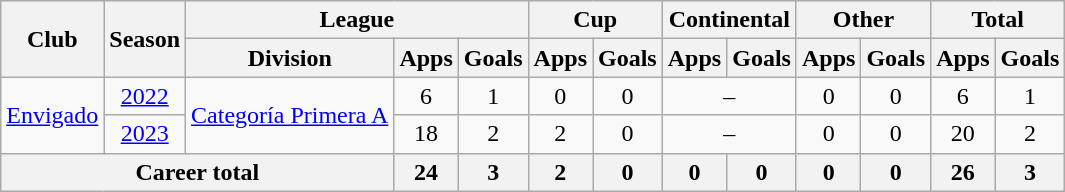<table class=wikitable style=text-align:center>
<tr>
<th rowspan="2">Club</th>
<th rowspan="2">Season</th>
<th colspan="3">League</th>
<th colspan="2">Cup</th>
<th colspan="2">Continental</th>
<th colspan="2">Other</th>
<th colspan="2">Total</th>
</tr>
<tr>
<th>Division</th>
<th>Apps</th>
<th>Goals</th>
<th>Apps</th>
<th>Goals</th>
<th>Apps</th>
<th>Goals</th>
<th>Apps</th>
<th>Goals</th>
<th>Apps</th>
<th>Goals</th>
</tr>
<tr>
<td rowspan="2"><a href='#'>Envigado</a></td>
<td><a href='#'>2022</a></td>
<td rowspan="2"><a href='#'>Categoría Primera A</a></td>
<td>6</td>
<td>1</td>
<td>0</td>
<td>0</td>
<td colspan="2">–</td>
<td>0</td>
<td>0</td>
<td>6</td>
<td>1</td>
</tr>
<tr>
<td><a href='#'>2023</a></td>
<td>18</td>
<td>2</td>
<td>2</td>
<td>0</td>
<td colspan="2">–</td>
<td>0</td>
<td>0</td>
<td>20</td>
<td>2</td>
</tr>
<tr>
<th colspan="3"><strong>Career total</strong></th>
<th>24</th>
<th>3</th>
<th>2</th>
<th>0</th>
<th>0</th>
<th>0</th>
<th>0</th>
<th>0</th>
<th>26</th>
<th>3</th>
</tr>
</table>
